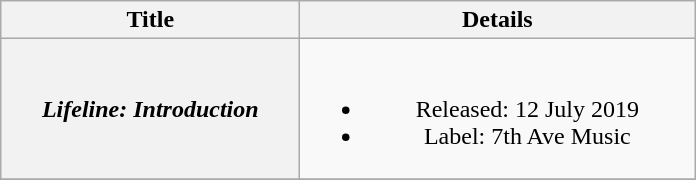<table class="wikitable plainrowheaders" style="text-align:center;">
<tr>
<th scope="col" style="width:12em;">Title</th>
<th scope="col" style="width:16em;">Details</th>
</tr>
<tr>
<th scope="row"><em>Lifeline: Introduction</em></th>
<td><br><ul><li>Released: 12 July 2019</li><li>Label: 7th Ave Music</li></ul></td>
</tr>
<tr>
</tr>
</table>
